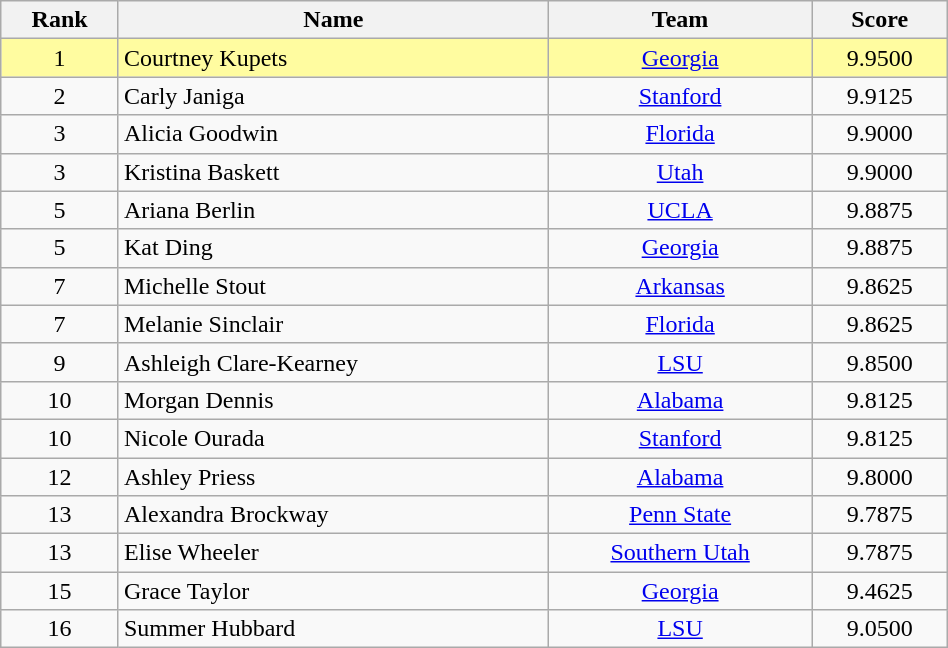<table class="sortable wikitable" style="text-align:center" width=50%>
<tr>
<th>Rank</th>
<th>Name</th>
<th>Team</th>
<th>Score</th>
</tr>
<tr bgcolor=fffca>
<td>1</td>
<td align="left">Courtney Kupets</td>
<td><a href='#'>Georgia</a></td>
<td>9.9500</td>
</tr>
<tr>
<td>2</td>
<td align="left">Carly Janiga</td>
<td><a href='#'>Stanford</a></td>
<td>9.9125</td>
</tr>
<tr>
<td>3</td>
<td align="left">Alicia Goodwin</td>
<td><a href='#'>Florida</a></td>
<td>9.9000</td>
</tr>
<tr>
<td>3</td>
<td align="left">Kristina Baskett</td>
<td><a href='#'>Utah</a></td>
<td>9.9000</td>
</tr>
<tr>
<td>5</td>
<td align="left">Ariana Berlin</td>
<td><a href='#'>UCLA</a></td>
<td>9.8875</td>
</tr>
<tr>
<td>5</td>
<td align="left">Kat Ding</td>
<td><a href='#'>Georgia</a></td>
<td>9.8875</td>
</tr>
<tr>
<td>7</td>
<td align="left">Michelle Stout</td>
<td><a href='#'>Arkansas</a></td>
<td>9.8625</td>
</tr>
<tr>
<td>7</td>
<td align="left">Melanie Sinclair</td>
<td><a href='#'>Florida</a></td>
<td>9.8625</td>
</tr>
<tr>
<td>9</td>
<td align="left">Ashleigh Clare-Kearney</td>
<td><a href='#'>LSU</a></td>
<td>9.8500</td>
</tr>
<tr>
<td>10</td>
<td align="left">Morgan Dennis</td>
<td><a href='#'>Alabama</a></td>
<td>9.8125</td>
</tr>
<tr>
<td>10</td>
<td align="left">Nicole Ourada</td>
<td><a href='#'>Stanford</a></td>
<td>9.8125</td>
</tr>
<tr>
<td>12</td>
<td align="left">Ashley Priess</td>
<td><a href='#'>Alabama</a></td>
<td>9.8000</td>
</tr>
<tr>
<td>13</td>
<td align="left">Alexandra Brockway</td>
<td><a href='#'>Penn State</a></td>
<td>9.7875</td>
</tr>
<tr>
<td>13</td>
<td align="left">Elise Wheeler</td>
<td><a href='#'>Southern Utah</a></td>
<td>9.7875</td>
</tr>
<tr>
<td>15</td>
<td align="left">Grace Taylor</td>
<td><a href='#'>Georgia</a></td>
<td>9.4625</td>
</tr>
<tr>
<td>16</td>
<td align="left">Summer Hubbard</td>
<td><a href='#'>LSU</a></td>
<td>9.0500</td>
</tr>
</table>
